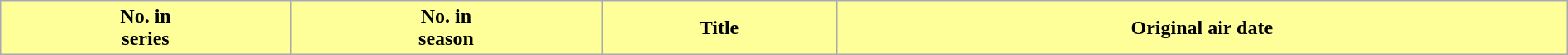<table class="wikitable plainrowheaders" style="margin:auto;width:100%;">
<tr>
<th scope="col" style="background-color:#FFFF99;">No. in<br>series</th>
<th scope="col" style="background-color:#FFFF99;">No. in<br>season</th>
<th scope="col" style="background-color:#FFFF99;">Title</th>
<th scope="col" style="background-color:#FFFF99;">Original air date<br>




























</th>
</tr>
</table>
